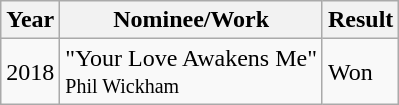<table class="wikitable">
<tr>
<th>Year</th>
<th>Nominee/Work</th>
<th>Result</th>
</tr>
<tr>
<td>2018</td>
<td>"Your Love Awakens Me"<br><small>Phil Wickham</small></td>
<td>Won</td>
</tr>
</table>
